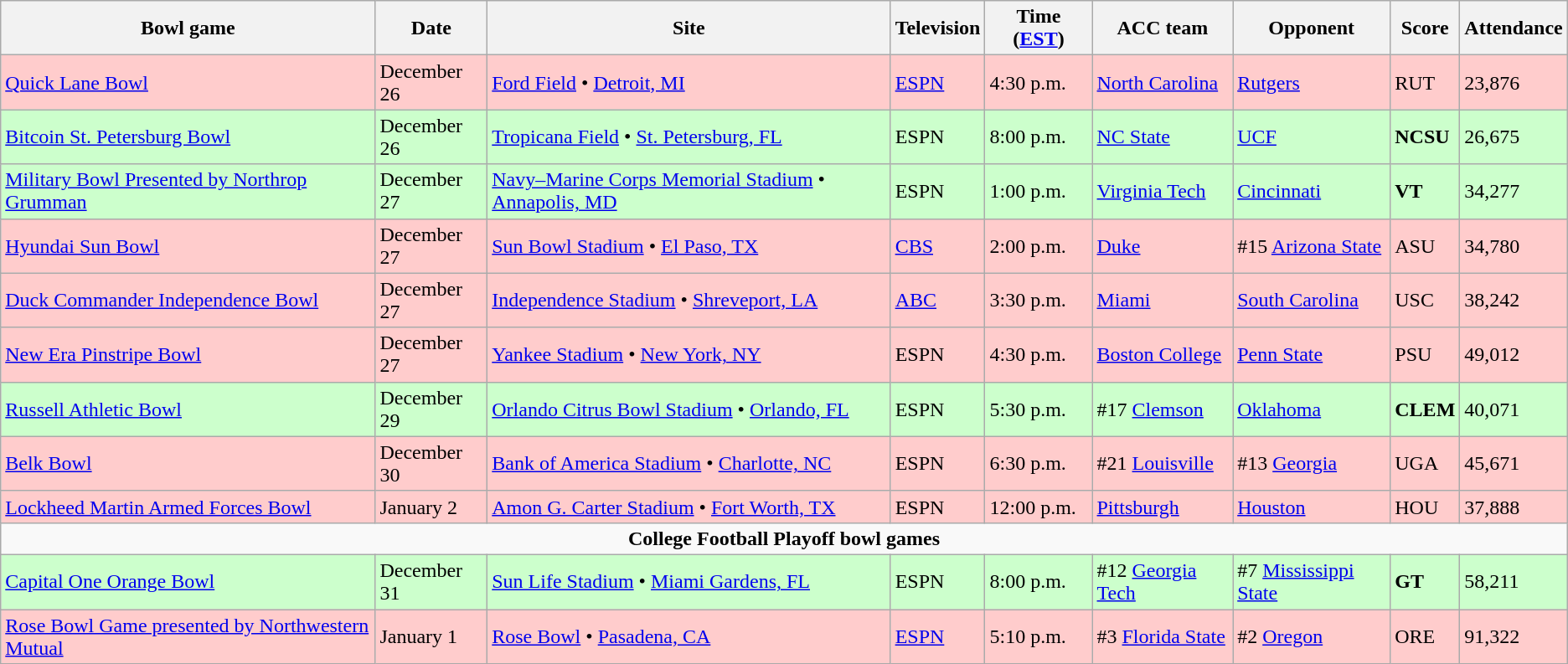<table class="wikitable">
<tr>
<th>Bowl game</th>
<th>Date</th>
<th>Site</th>
<th>Television</th>
<th>Time (<a href='#'>EST</a>)</th>
<th>ACC team</th>
<th>Opponent</th>
<th>Score</th>
<th>Attendance</th>
</tr>
<tr bgcolor=ffcccc>
<td><a href='#'>Quick Lane Bowl</a></td>
<td>December 26</td>
<td><a href='#'>Ford Field</a> • <a href='#'>Detroit, MI</a></td>
<td><a href='#'>ESPN</a></td>
<td>4:30 p.m.</td>
<td><a href='#'>North Carolina</a></td>
<td><a href='#'>Rutgers</a></td>
<td>RUT </td>
<td>23,876</td>
</tr>
<tr bgcolor=ccffcc>
<td><a href='#'>Bitcoin St. Petersburg Bowl</a></td>
<td>December 26</td>
<td><a href='#'>Tropicana Field</a> • <a href='#'>St. Petersburg, FL</a></td>
<td>ESPN</td>
<td>8:00 p.m.</td>
<td><a href='#'>NC State</a></td>
<td><a href='#'>UCF</a></td>
<td><strong>NCSU</strong> </td>
<td>26,675</td>
</tr>
<tr bgcolor=ccffcc>
<td><a href='#'>Military Bowl Presented by Northrop Grumman</a></td>
<td>December 27</td>
<td><a href='#'>Navy–Marine Corps Memorial Stadium</a> • <a href='#'>Annapolis, MD</a></td>
<td>ESPN</td>
<td>1:00 p.m.</td>
<td><a href='#'>Virginia Tech</a></td>
<td><a href='#'>Cincinnati</a></td>
<td><strong>VT</strong> </td>
<td>34,277</td>
</tr>
<tr bgcolor=ffcccc>
<td><a href='#'>Hyundai Sun Bowl</a></td>
<td>December 27</td>
<td><a href='#'>Sun Bowl Stadium</a> • <a href='#'>El Paso, TX</a></td>
<td><a href='#'>CBS</a></td>
<td>2:00 p.m.</td>
<td><a href='#'>Duke</a></td>
<td>#15 <a href='#'>Arizona State</a></td>
<td>ASU </td>
<td>34,780</td>
</tr>
<tr bgcolor=ffcccc>
<td><a href='#'>Duck Commander Independence Bowl</a></td>
<td>December 27</td>
<td><a href='#'>Independence Stadium</a> • <a href='#'>Shreveport, LA</a></td>
<td><a href='#'>ABC</a></td>
<td>3:30 p.m.</td>
<td><a href='#'>Miami</a></td>
<td><a href='#'>South Carolina</a></td>
<td>USC </td>
<td>38,242</td>
</tr>
<tr bgcolor=ffcccc>
<td><a href='#'>New Era Pinstripe Bowl</a></td>
<td>December 27</td>
<td><a href='#'>Yankee Stadium</a> • <a href='#'>New York, NY</a></td>
<td>ESPN</td>
<td>4:30 p.m.</td>
<td><a href='#'>Boston College</a></td>
<td><a href='#'>Penn State</a></td>
<td>PSU </td>
<td>49,012</td>
</tr>
<tr bgcolor=ccffcc>
<td><a href='#'>Russell Athletic Bowl</a></td>
<td>December 29</td>
<td><a href='#'>Orlando Citrus Bowl Stadium</a> • <a href='#'>Orlando, FL</a></td>
<td>ESPN</td>
<td>5:30 p.m.</td>
<td>#17 <a href='#'>Clemson</a></td>
<td><a href='#'>Oklahoma</a></td>
<td><strong>CLEM</strong> </td>
<td>40,071</td>
</tr>
<tr bgcolor=ffcccc>
<td><a href='#'>Belk Bowl</a></td>
<td>December 30</td>
<td><a href='#'>Bank of America Stadium</a> • <a href='#'>Charlotte, NC</a></td>
<td>ESPN</td>
<td>6:30 p.m.</td>
<td>#21 <a href='#'>Louisville</a></td>
<td>#13 <a href='#'>Georgia</a></td>
<td>UGA </td>
<td>45,671</td>
</tr>
<tr bgcolor=ffcccc>
<td><a href='#'>Lockheed Martin Armed Forces Bowl</a></td>
<td>January 2</td>
<td><a href='#'>Amon G. Carter Stadium</a> • <a href='#'>Fort Worth, TX</a></td>
<td>ESPN</td>
<td>12:00 p.m.</td>
<td><a href='#'>Pittsburgh</a></td>
<td><a href='#'>Houston</a></td>
<td>HOU </td>
<td>37,888</td>
</tr>
<tr>
<td colspan="9" style="text-align:center;"><strong>College Football Playoff bowl games</strong></td>
</tr>
<tr bgcolor=ccffcc>
<td><a href='#'>Capital One Orange Bowl</a></td>
<td>December 31</td>
<td><a href='#'>Sun Life Stadium</a> • <a href='#'>Miami Gardens, FL</a></td>
<td>ESPN</td>
<td>8:00 p.m.</td>
<td>#12 <a href='#'>Georgia Tech</a></td>
<td>#7 <a href='#'>Mississippi State</a></td>
<td><strong>GT</strong> </td>
<td>58,211</td>
</tr>
<tr bgcolor=ffcccc>
<td><a href='#'>Rose Bowl Game presented by Northwestern Mutual</a></td>
<td>January 1</td>
<td><a href='#'>Rose Bowl</a> • <a href='#'>Pasadena, CA</a></td>
<td><a href='#'>ESPN</a></td>
<td>5:10 p.m.</td>
<td>#3 <a href='#'>Florida State</a></td>
<td>#2 <a href='#'>Oregon</a></td>
<td>ORE </td>
<td>91,322</td>
</tr>
</table>
